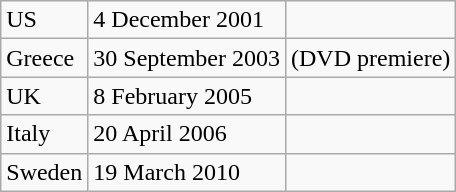<table class="wikitable">
<tr>
<td>US</td>
<td>4 December 2001</td>
<td></td>
</tr>
<tr>
<td>Greece</td>
<td>30 September 2003</td>
<td>(DVD premiere)</td>
</tr>
<tr>
<td>UK</td>
<td>8 February 2005</td>
<td></td>
</tr>
<tr>
<td>Italy</td>
<td>20 April 2006</td>
<td></td>
</tr>
<tr>
<td>Sweden</td>
<td>19 March 2010</td>
</tr>
</table>
